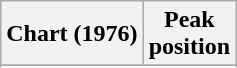<table class="wikitable sortable plainrowheaders" style="text-align:center">
<tr>
<th scope="col">Chart (1976)</th>
<th scope="col">Peak<br>position</th>
</tr>
<tr>
</tr>
<tr>
</tr>
</table>
